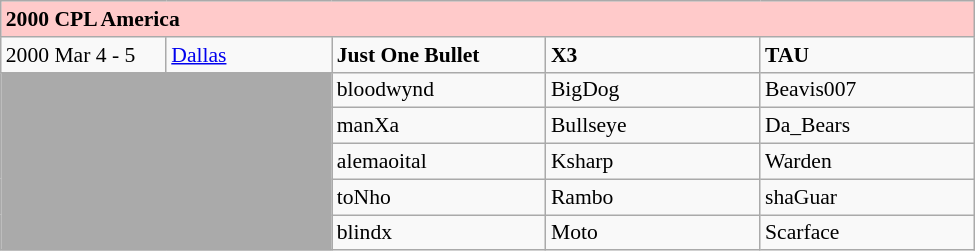<table class="wikitable collapsible collapsed"  style="font-size:90%; margin:0; width:650px;">
<tr>
<th colspan="5" style="background:#ffcaca;text-align:left;">2000 CPL America </th>
</tr>
<tr>
<td style="width:17%;">2000 Mar 4 - 5</td>
<td style="width:17%;"> <a href='#'>Dallas</a></td>
<td style="width:22%;"> <strong>Just One Bullet</strong></td>
<td style="width:22%;"> <strong>X3</strong></td>
<td style="width:22%;"> <strong>TAU</strong></td>
</tr>
<tr>
<td colspan="2" rowspan="6" style="background:#aaa;"></td>
<td> bloodwynd</td>
<td> BigDog</td>
<td> Beavis007</td>
</tr>
<tr>
<td> manXa</td>
<td> Bullseye</td>
<td> Da_Bears</td>
</tr>
<tr>
<td> alemaoital</td>
<td> Ksharp</td>
<td> Warden</td>
</tr>
<tr>
<td> toNho</td>
<td> Rambo</td>
<td> shaGuar</td>
</tr>
<tr>
<td> blindx</td>
<td> Moto</td>
<td> Scarface</td>
</tr>
</table>
